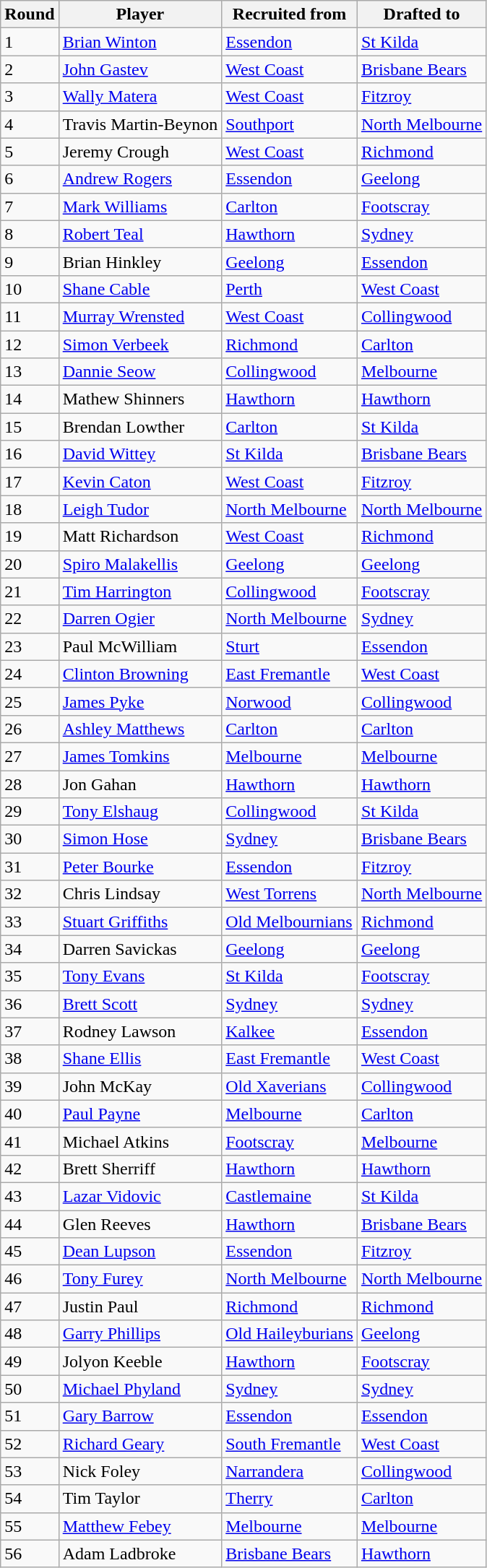<table class="wikitable sortable">
<tr>
<th>Round</th>
<th>Player</th>
<th>Recruited from</th>
<th>Drafted to</th>
</tr>
<tr>
<td>1</td>
<td><a href='#'>Brian Winton</a></td>
<td><a href='#'>Essendon</a></td>
<td><a href='#'>St Kilda</a></td>
</tr>
<tr>
<td>2</td>
<td><a href='#'>John Gastev</a></td>
<td><a href='#'>West Coast</a></td>
<td><a href='#'>Brisbane Bears</a></td>
</tr>
<tr>
<td>3</td>
<td><a href='#'>Wally Matera</a></td>
<td><a href='#'>West Coast</a></td>
<td><a href='#'>Fitzroy</a></td>
</tr>
<tr>
<td>4</td>
<td>Travis Martin-Beynon</td>
<td><a href='#'>Southport</a></td>
<td><a href='#'>North Melbourne</a></td>
</tr>
<tr>
<td>5</td>
<td>Jeremy Crough</td>
<td><a href='#'>West Coast</a></td>
<td><a href='#'>Richmond</a></td>
</tr>
<tr>
<td>6</td>
<td><a href='#'>Andrew Rogers</a></td>
<td><a href='#'>Essendon</a></td>
<td><a href='#'>Geelong</a></td>
</tr>
<tr>
<td>7</td>
<td><a href='#'>Mark Williams</a></td>
<td><a href='#'>Carlton</a></td>
<td><a href='#'>Footscray</a></td>
</tr>
<tr>
<td>8</td>
<td><a href='#'>Robert Teal</a></td>
<td><a href='#'>Hawthorn</a></td>
<td><a href='#'>Sydney</a></td>
</tr>
<tr>
<td>9</td>
<td>Brian Hinkley</td>
<td><a href='#'>Geelong</a></td>
<td><a href='#'>Essendon</a></td>
</tr>
<tr>
<td>10</td>
<td><a href='#'>Shane Cable</a></td>
<td><a href='#'>Perth</a></td>
<td><a href='#'>West Coast</a></td>
</tr>
<tr>
<td>11</td>
<td><a href='#'>Murray Wrensted</a></td>
<td><a href='#'>West Coast</a></td>
<td><a href='#'>Collingwood</a></td>
</tr>
<tr>
<td>12</td>
<td><a href='#'>Simon Verbeek</a></td>
<td><a href='#'>Richmond</a></td>
<td><a href='#'>Carlton</a></td>
</tr>
<tr>
<td>13</td>
<td><a href='#'>Dannie Seow</a></td>
<td><a href='#'>Collingwood</a></td>
<td><a href='#'>Melbourne</a></td>
</tr>
<tr>
<td>14</td>
<td>Mathew Shinners</td>
<td><a href='#'>Hawthorn</a></td>
<td><a href='#'>Hawthorn</a></td>
</tr>
<tr>
<td>15</td>
<td>Brendan Lowther</td>
<td><a href='#'>Carlton</a></td>
<td><a href='#'>St Kilda</a></td>
</tr>
<tr>
<td>16</td>
<td><a href='#'>David Wittey</a></td>
<td><a href='#'>St Kilda</a></td>
<td><a href='#'>Brisbane Bears</a></td>
</tr>
<tr>
<td>17</td>
<td><a href='#'>Kevin Caton</a></td>
<td><a href='#'>West Coast</a></td>
<td><a href='#'>Fitzroy</a></td>
</tr>
<tr>
<td>18</td>
<td><a href='#'>Leigh Tudor</a></td>
<td><a href='#'>North Melbourne</a></td>
<td><a href='#'>North Melbourne</a></td>
</tr>
<tr>
<td>19</td>
<td>Matt Richardson</td>
<td><a href='#'>West Coast</a></td>
<td><a href='#'>Richmond</a></td>
</tr>
<tr>
<td>20</td>
<td><a href='#'>Spiro Malakellis</a></td>
<td><a href='#'>Geelong</a></td>
<td><a href='#'>Geelong</a></td>
</tr>
<tr>
<td>21</td>
<td><a href='#'>Tim Harrington</a></td>
<td><a href='#'>Collingwood</a></td>
<td><a href='#'>Footscray</a></td>
</tr>
<tr>
<td>22</td>
<td><a href='#'>Darren Ogier</a></td>
<td><a href='#'>North Melbourne</a></td>
<td><a href='#'>Sydney</a></td>
</tr>
<tr>
<td>23</td>
<td>Paul McWilliam</td>
<td><a href='#'>Sturt</a></td>
<td><a href='#'>Essendon</a></td>
</tr>
<tr>
<td>24</td>
<td><a href='#'>Clinton Browning</a></td>
<td><a href='#'>East Fremantle</a></td>
<td><a href='#'>West Coast</a></td>
</tr>
<tr>
<td>25</td>
<td><a href='#'>James Pyke</a></td>
<td><a href='#'>Norwood</a></td>
<td><a href='#'>Collingwood</a></td>
</tr>
<tr>
<td>26</td>
<td><a href='#'>Ashley Matthews</a></td>
<td><a href='#'>Carlton</a></td>
<td><a href='#'>Carlton</a></td>
</tr>
<tr>
<td>27</td>
<td><a href='#'>James Tomkins</a></td>
<td><a href='#'>Melbourne</a></td>
<td><a href='#'>Melbourne</a></td>
</tr>
<tr>
<td>28</td>
<td>Jon Gahan</td>
<td><a href='#'>Hawthorn</a></td>
<td><a href='#'>Hawthorn</a></td>
</tr>
<tr>
<td>29</td>
<td><a href='#'>Tony Elshaug</a></td>
<td><a href='#'>Collingwood</a></td>
<td><a href='#'>St Kilda</a></td>
</tr>
<tr>
<td>30</td>
<td><a href='#'>Simon Hose</a></td>
<td><a href='#'>Sydney</a></td>
<td><a href='#'>Brisbane Bears</a></td>
</tr>
<tr>
<td>31</td>
<td><a href='#'>Peter Bourke</a></td>
<td><a href='#'>Essendon</a></td>
<td><a href='#'>Fitzroy</a></td>
</tr>
<tr>
<td>32</td>
<td>Chris Lindsay</td>
<td><a href='#'>West Torrens</a></td>
<td><a href='#'>North Melbourne</a></td>
</tr>
<tr>
<td>33</td>
<td><a href='#'>Stuart Griffiths</a></td>
<td><a href='#'>Old Melbournians</a></td>
<td><a href='#'>Richmond</a></td>
</tr>
<tr>
<td>34</td>
<td>Darren Savickas</td>
<td><a href='#'>Geelong</a></td>
<td><a href='#'>Geelong</a></td>
</tr>
<tr>
<td>35</td>
<td><a href='#'>Tony Evans</a></td>
<td><a href='#'>St Kilda</a></td>
<td><a href='#'>Footscray</a></td>
</tr>
<tr>
<td>36</td>
<td><a href='#'>Brett Scott</a></td>
<td><a href='#'>Sydney</a></td>
<td><a href='#'>Sydney</a></td>
</tr>
<tr>
<td>37</td>
<td>Rodney Lawson</td>
<td><a href='#'>Kalkee</a></td>
<td><a href='#'>Essendon</a></td>
</tr>
<tr>
<td>38</td>
<td><a href='#'>Shane Ellis</a></td>
<td><a href='#'>East Fremantle</a></td>
<td><a href='#'>West Coast</a></td>
</tr>
<tr>
<td>39</td>
<td>John McKay</td>
<td><a href='#'>Old Xaverians</a></td>
<td><a href='#'>Collingwood</a></td>
</tr>
<tr>
<td>40</td>
<td><a href='#'>Paul Payne</a></td>
<td><a href='#'>Melbourne</a></td>
<td><a href='#'>Carlton</a></td>
</tr>
<tr>
<td>41</td>
<td>Michael Atkins</td>
<td><a href='#'>Footscray</a></td>
<td><a href='#'>Melbourne</a></td>
</tr>
<tr>
<td>42</td>
<td>Brett Sherriff</td>
<td><a href='#'>Hawthorn</a></td>
<td><a href='#'>Hawthorn</a></td>
</tr>
<tr>
<td>43</td>
<td><a href='#'>Lazar Vidovic</a></td>
<td><a href='#'>Castlemaine</a></td>
<td><a href='#'>St Kilda</a></td>
</tr>
<tr>
<td>44</td>
<td>Glen Reeves</td>
<td><a href='#'>Hawthorn</a></td>
<td><a href='#'>Brisbane Bears</a></td>
</tr>
<tr>
<td>45</td>
<td><a href='#'>Dean Lupson</a></td>
<td><a href='#'>Essendon</a></td>
<td><a href='#'>Fitzroy</a></td>
</tr>
<tr>
<td>46</td>
<td><a href='#'>Tony Furey</a></td>
<td><a href='#'>North Melbourne</a></td>
<td><a href='#'>North Melbourne</a></td>
</tr>
<tr>
<td>47</td>
<td>Justin Paul</td>
<td><a href='#'>Richmond</a></td>
<td><a href='#'>Richmond</a></td>
</tr>
<tr>
<td>48</td>
<td><a href='#'>Garry Phillips</a></td>
<td><a href='#'>Old Haileyburians</a></td>
<td><a href='#'>Geelong</a></td>
</tr>
<tr>
<td>49</td>
<td>Jolyon Keeble</td>
<td><a href='#'>Hawthorn</a></td>
<td><a href='#'>Footscray</a></td>
</tr>
<tr>
<td>50</td>
<td><a href='#'>Michael Phyland</a></td>
<td><a href='#'>Sydney</a></td>
<td><a href='#'>Sydney</a></td>
</tr>
<tr>
<td>51</td>
<td><a href='#'>Gary Barrow</a></td>
<td><a href='#'>Essendon</a></td>
<td><a href='#'>Essendon</a></td>
</tr>
<tr>
<td>52</td>
<td><a href='#'>Richard Geary</a></td>
<td><a href='#'>South Fremantle</a></td>
<td><a href='#'>West Coast</a></td>
</tr>
<tr>
<td>53</td>
<td>Nick Foley</td>
<td><a href='#'>Narrandera</a></td>
<td><a href='#'>Collingwood</a></td>
</tr>
<tr>
<td>54</td>
<td>Tim Taylor</td>
<td><a href='#'>Therry</a></td>
<td><a href='#'>Carlton</a></td>
</tr>
<tr>
<td>55</td>
<td><a href='#'>Matthew Febey</a></td>
<td><a href='#'>Melbourne</a></td>
<td><a href='#'>Melbourne</a></td>
</tr>
<tr>
<td>56</td>
<td>Adam Ladbroke</td>
<td><a href='#'>Brisbane Bears</a></td>
<td><a href='#'>Hawthorn</a></td>
</tr>
</table>
